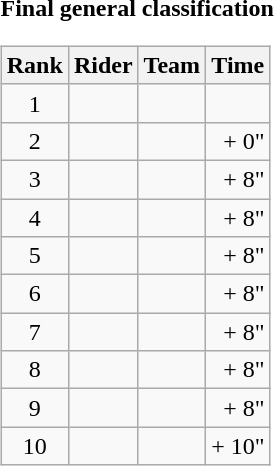<table>
<tr>
<td><strong>Final general classification</strong><br><table class="wikitable">
<tr>
<th scope="col">Rank</th>
<th scope="col">Rider</th>
<th scope="col">Team</th>
<th scope="col">Time</th>
</tr>
<tr>
<td style="text-align:center;">1</td>
<td></td>
<td></td>
<td style="text-align:right;"></td>
</tr>
<tr>
<td style="text-align:center;">2</td>
<td></td>
<td></td>
<td style="text-align:right;">+ 0"</td>
</tr>
<tr>
<td style="text-align:center;">3</td>
<td></td>
<td></td>
<td style="text-align:right;">+ 8"</td>
</tr>
<tr>
<td style="text-align:center;">4</td>
<td></td>
<td></td>
<td style="text-align:right;">+ 8"</td>
</tr>
<tr>
<td style="text-align:center;">5</td>
<td></td>
<td></td>
<td style="text-align:right;">+ 8"</td>
</tr>
<tr>
<td style="text-align:center;">6</td>
<td></td>
<td></td>
<td style="text-align:right;">+ 8"</td>
</tr>
<tr>
<td style="text-align:center;">7</td>
<td></td>
<td></td>
<td style="text-align:right;">+ 8"</td>
</tr>
<tr>
<td style="text-align:center;">8</td>
<td></td>
<td></td>
<td style="text-align:right;">+ 8"</td>
</tr>
<tr>
<td style="text-align:center;">9</td>
<td></td>
<td></td>
<td style="text-align:right;">+ 8"</td>
</tr>
<tr>
<td style="text-align:center;">10</td>
<td></td>
<td></td>
<td style="text-align:right;">+ 10"</td>
</tr>
</table>
</td>
</tr>
</table>
